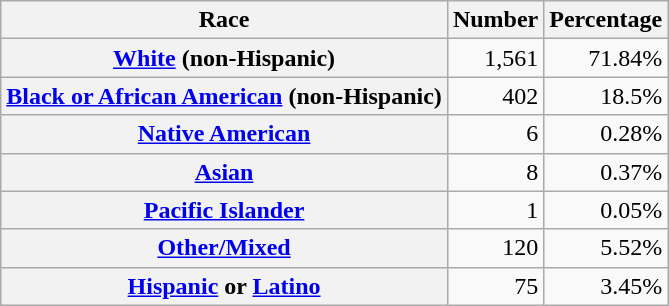<table class="wikitable" style="text-align:right">
<tr>
<th scope="col">Race</th>
<th scope="col">Number</th>
<th scope="col">Percentage</th>
</tr>
<tr>
<th scope="row"><a href='#'>White</a> (non-Hispanic)</th>
<td>1,561</td>
<td>71.84%</td>
</tr>
<tr>
<th scope="row"><a href='#'>Black or African American</a> (non-Hispanic)</th>
<td>402</td>
<td>18.5%</td>
</tr>
<tr>
<th scope="row"><a href='#'>Native American</a></th>
<td>6</td>
<td>0.28%</td>
</tr>
<tr>
<th scope="row"><a href='#'>Asian</a></th>
<td>8</td>
<td>0.37%</td>
</tr>
<tr>
<th scope="row"><a href='#'>Pacific Islander</a></th>
<td>1</td>
<td>0.05%</td>
</tr>
<tr>
<th scope="row"><a href='#'>Other/Mixed</a></th>
<td>120</td>
<td>5.52%</td>
</tr>
<tr>
<th scope="row"><a href='#'>Hispanic</a> or <a href='#'>Latino</a></th>
<td>75</td>
<td>3.45%</td>
</tr>
</table>
